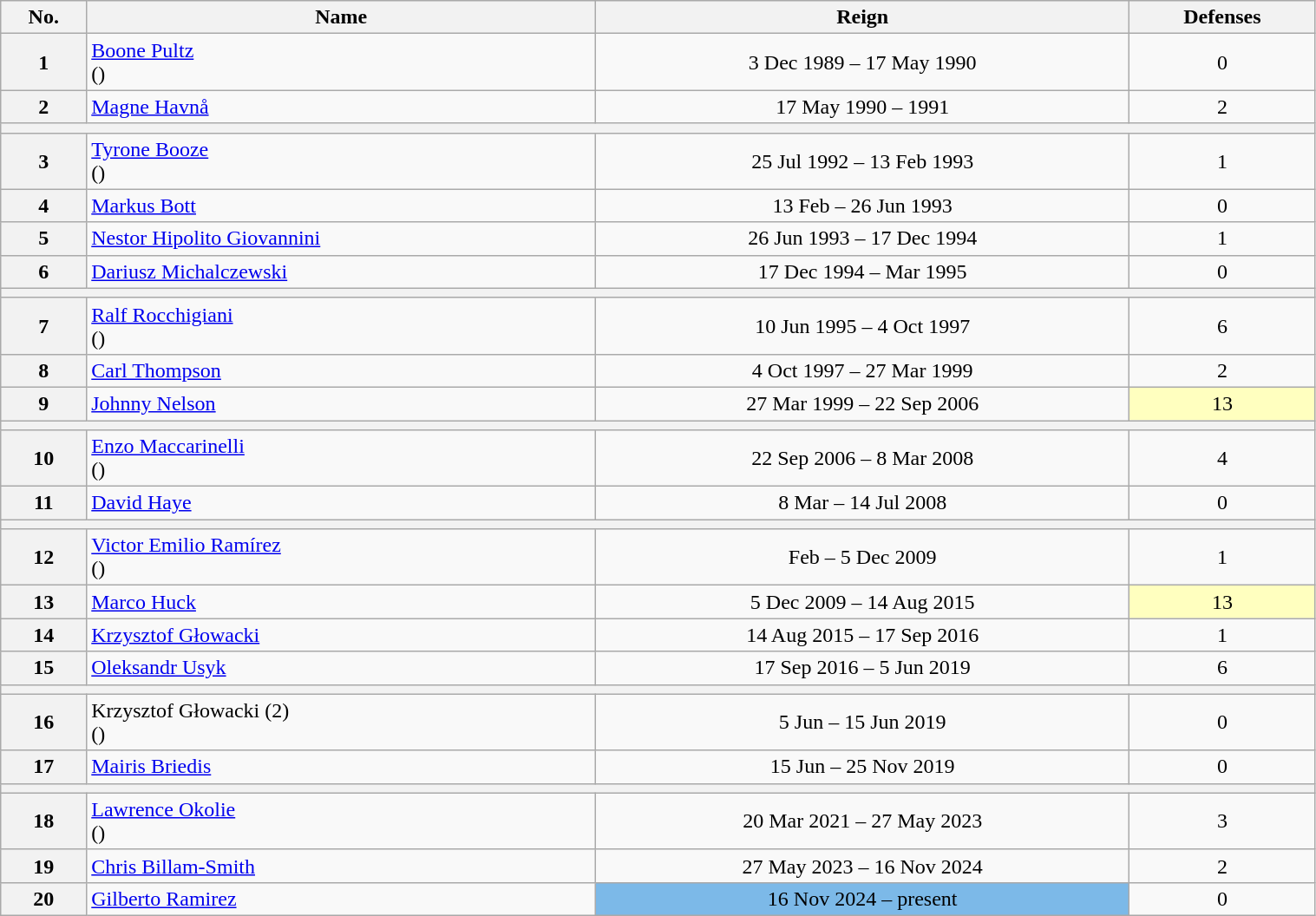<table class="wikitable sortable" style="width:80%;">
<tr>
<th>No.</th>
<th>Name</th>
<th>Reign</th>
<th>Defenses</th>
</tr>
<tr align=center>
<th>1</th>
<td align=left><a href='#'>Boone Pultz</a><br>()</td>
<td>3 Dec 1989 – 17 May 1990</td>
<td>0</td>
</tr>
<tr align=center>
<th>2</th>
<td align=left><a href='#'>Magne Havnå</a></td>
<td>17 May 1990 – 1991</td>
<td>2</td>
</tr>
<tr align=center>
<th colspan="4"></th>
</tr>
<tr align=center>
<th>3</th>
<td align=left><a href='#'>Tyrone Booze</a><br>()</td>
<td>25 Jul 1992 – 13 Feb 1993</td>
<td>1</td>
</tr>
<tr align=center>
<th>4</th>
<td align=left><a href='#'>Markus Bott</a></td>
<td>13 Feb – 26 Jun 1993</td>
<td>0</td>
</tr>
<tr align=center>
<th>5</th>
<td align=left><a href='#'>Nestor Hipolito Giovannini</a></td>
<td>26 Jun 1993 – 17 Dec 1994</td>
<td>1</td>
</tr>
<tr align=center>
<th>6</th>
<td align=left><a href='#'>Dariusz Michalczewski</a></td>
<td>17 Dec 1994 – Mar 1995</td>
<td>0</td>
</tr>
<tr align=center>
<th colspan="4"></th>
</tr>
<tr align=center>
<th>7</th>
<td align=left><a href='#'>Ralf Rocchigiani</a><br>()</td>
<td>10 Jun 1995 – 4 Oct 1997</td>
<td>6</td>
</tr>
<tr align=center>
<th>8</th>
<td align=left><a href='#'>Carl Thompson</a></td>
<td>4 Oct 1997 – 27 Mar 1999</td>
<td>2</td>
</tr>
<tr align=center>
<th>9</th>
<td align=left><a href='#'>Johnny Nelson</a></td>
<td>27 Mar 1999 – 22 Sep 2006</td>
<td style="background:#ffffbf;">13</td>
</tr>
<tr align=center>
<th colspan="4"></th>
</tr>
<tr align=center>
<th>10</th>
<td align=left><a href='#'>Enzo Maccarinelli</a><br>()</td>
<td>22 Sep 2006 – 8 Mar 2008</td>
<td>4</td>
</tr>
<tr align=center>
<th>11</th>
<td align=left><a href='#'>David Haye</a></td>
<td>8 Mar – 14 Jul 2008</td>
<td>0</td>
</tr>
<tr align=center>
<th colspan="4"></th>
</tr>
<tr align=center>
<th>12</th>
<td align=left><a href='#'>Victor Emilio Ramírez</a><br>()</td>
<td>Feb – 5 Dec 2009</td>
<td>1</td>
</tr>
<tr align=center>
<th>13</th>
<td align=left><a href='#'>Marco Huck</a></td>
<td>5 Dec 2009 – 14 Aug 2015</td>
<td style="background:#ffffbf;">13</td>
</tr>
<tr align=center>
<th>14</th>
<td align=left><a href='#'>Krzysztof Głowacki</a></td>
<td>14 Aug 2015 – 17 Sep 2016</td>
<td>1</td>
</tr>
<tr align=center>
<th>15</th>
<td align=left><a href='#'>Oleksandr Usyk</a></td>
<td>17 Sep 2016 – 5 Jun 2019</td>
<td>6</td>
</tr>
<tr align=center>
<th colspan="4"></th>
</tr>
<tr align=center>
<th>16</th>
<td align=left>Krzysztof Głowacki (2)<br>()</td>
<td>5 Jun – 15 Jun 2019</td>
<td>0</td>
</tr>
<tr align=center>
<th>17</th>
<td align=left><a href='#'>Mairis Briedis</a></td>
<td>15 Jun – 25 Nov 2019</td>
<td>0</td>
</tr>
<tr align=center>
<th colspan="4"></th>
</tr>
<tr align=center>
<th>18</th>
<td align=left><a href='#'>Lawrence Okolie</a><br>()</td>
<td>20 Mar 2021 – 27 May 2023</td>
<td>3</td>
</tr>
<tr align=center>
<th>19</th>
<td align=left><a href='#'>Chris Billam-Smith</a></td>
<td>27 May 2023 – 16 Nov 2024</td>
<td>2</td>
</tr>
<tr align=center>
<th>20</th>
<td align=left><a href='#'>Gilberto Ramirez</a></td>
<td style="background:#7CB9E8;">16 Nov 2024 – present</td>
<td>0</td>
</tr>
</table>
